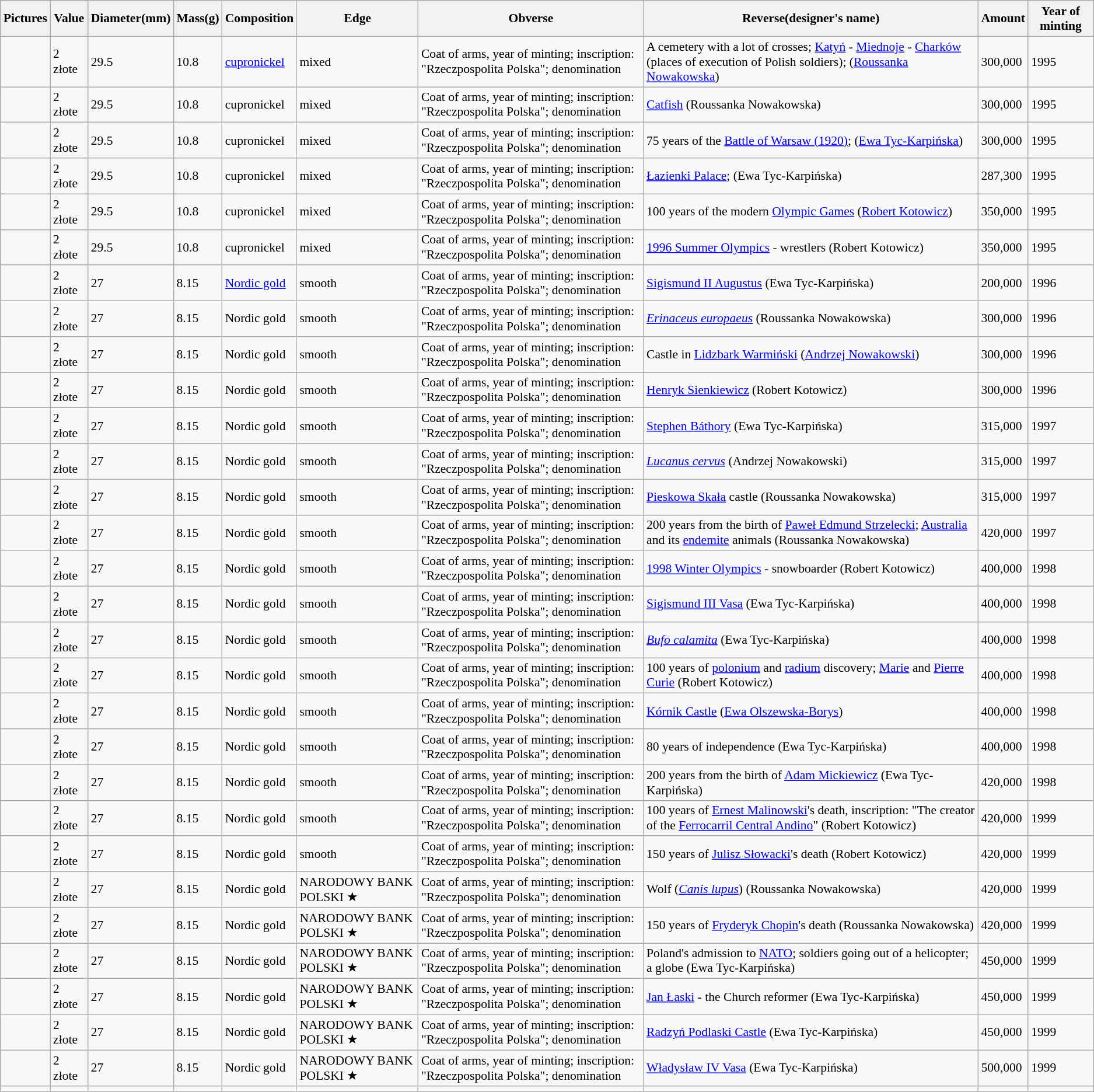<table class="wikitable sortable" style="font-size: 90%">
<tr>
<th>Pictures</th>
<th>Value</th>
<th>Diameter(mm)</th>
<th>Mass(g)</th>
<th>Composition</th>
<th>Edge</th>
<th>Obverse</th>
<th>Reverse(designer's name)</th>
<th>Amount</th>
<th>Year of minting</th>
</tr>
<tr>
<td></td>
<td>2 złote</td>
<td>29.5</td>
<td>10.8</td>
<td><a href='#'>cupronickel</a></td>
<td>mixed</td>
<td>Coat of arms, year of minting; inscription: "Rzeczpospolita Polska"; denomination</td>
<td>A cemetery with a lot of crosses; <a href='#'>Katyń</a> - <a href='#'>Miednoje</a> - <a href='#'>Charków</a> (places of execution of Polish soldiers); (<a href='#'>Roussanka Nowakowska</a>)</td>
<td>300,000</td>
<td>1995</td>
</tr>
<tr>
<td></td>
<td>2 złote</td>
<td>29.5</td>
<td>10.8</td>
<td>cupronickel</td>
<td>mixed</td>
<td>Coat of arms, year of minting; inscription: "Rzeczpospolita Polska"; denomination</td>
<td><a href='#'>Catfish</a> (Roussanka Nowakowska)</td>
<td>300,000</td>
<td>1995</td>
</tr>
<tr>
<td></td>
<td>2 złote</td>
<td>29.5</td>
<td>10.8</td>
<td>cupronickel</td>
<td>mixed</td>
<td>Coat of arms, year of minting; inscription: "Rzeczpospolita Polska"; denomination</td>
<td>75 years of the <a href='#'>Battle of Warsaw (1920)</a>; (<a href='#'>Ewa Tyc-Karpińska</a>)</td>
<td>300,000</td>
<td>1995</td>
</tr>
<tr>
<td></td>
<td>2 złote</td>
<td>29.5</td>
<td>10.8</td>
<td>cupronickel</td>
<td>mixed</td>
<td>Coat of arms, year of minting; inscription: "Rzeczpospolita Polska"; denomination</td>
<td><a href='#'>Łazienki Palace</a>; (Ewa Tyc-Karpińska)</td>
<td>287,300</td>
<td>1995</td>
</tr>
<tr>
<td></td>
<td>2 złote</td>
<td>29.5</td>
<td>10.8</td>
<td>cupronickel</td>
<td>mixed</td>
<td>Coat of arms, year of minting; inscription: "Rzeczpospolita Polska"; denomination</td>
<td>100 years of the modern <a href='#'>Olympic Games</a> (<a href='#'>Robert Kotowicz</a>)</td>
<td>350,000</td>
<td>1995</td>
</tr>
<tr>
<td></td>
<td>2 złote</td>
<td>29.5</td>
<td>10.8</td>
<td>cupronickel</td>
<td>mixed</td>
<td>Coat of arms, year of minting; inscription: "Rzeczpospolita Polska"; denomination</td>
<td><a href='#'>1996 Summer Olympics</a> - wrestlers (Robert Kotowicz)</td>
<td>350,000</td>
<td>1995</td>
</tr>
<tr>
<td></td>
<td>2 złote</td>
<td>27</td>
<td>8.15</td>
<td><a href='#'>Nordic gold</a></td>
<td>smooth</td>
<td>Coat of arms, year of minting; inscription: "Rzeczpospolita Polska"; denomination</td>
<td><a href='#'>Sigismund II Augustus</a> (Ewa Tyc-Karpińska)</td>
<td>200,000</td>
<td>1996</td>
</tr>
<tr>
<td></td>
<td>2 złote</td>
<td>27</td>
<td>8.15</td>
<td>Nordic gold</td>
<td>smooth</td>
<td>Coat of arms, year of minting; inscription: "Rzeczpospolita Polska"; denomination</td>
<td><em><a href='#'>Erinaceus europaeus</a></em> (Roussanka Nowakowska)</td>
<td>300,000</td>
<td>1996</td>
</tr>
<tr>
<td></td>
<td>2 złote</td>
<td>27</td>
<td>8.15</td>
<td>Nordic gold</td>
<td>smooth</td>
<td>Coat of arms, year of minting; inscription: "Rzeczpospolita Polska"; denomination</td>
<td>Castle in <a href='#'>Lidzbark Warmiński</a> (<a href='#'>Andrzej Nowakowski</a>)</td>
<td>300,000</td>
<td>1996</td>
</tr>
<tr>
<td></td>
<td>2 złote</td>
<td>27</td>
<td>8.15</td>
<td>Nordic gold</td>
<td>smooth</td>
<td>Coat of arms, year of minting; inscription: "Rzeczpospolita Polska"; denomination</td>
<td><a href='#'>Henryk Sienkiewicz</a> (Robert Kotowicz)</td>
<td>300,000</td>
<td>1996</td>
</tr>
<tr>
<td></td>
<td>2 złote</td>
<td>27</td>
<td>8.15</td>
<td>Nordic gold</td>
<td>smooth</td>
<td>Coat of arms, year of minting; inscription: "Rzeczpospolita Polska"; denomination</td>
<td><a href='#'>Stephen Báthory</a> (Ewa Tyc-Karpińska)</td>
<td>315,000</td>
<td>1997</td>
</tr>
<tr>
<td></td>
<td>2 złote</td>
<td>27</td>
<td>8.15</td>
<td>Nordic gold</td>
<td>smooth</td>
<td>Coat of arms, year of minting; inscription: "Rzeczpospolita Polska"; denomination</td>
<td><em><a href='#'>Lucanus cervus</a></em> (Andrzej Nowakowski)</td>
<td>315,000</td>
<td>1997</td>
</tr>
<tr>
<td></td>
<td>2 złote</td>
<td>27</td>
<td>8.15</td>
<td>Nordic gold</td>
<td>smooth</td>
<td>Coat of arms, year of minting; inscription: "Rzeczpospolita Polska"; denomination</td>
<td><a href='#'>Pieskowa Skała</a> castle (Roussanka Nowakowska)</td>
<td>315,000</td>
<td>1997</td>
</tr>
<tr>
<td></td>
<td>2 złote</td>
<td>27</td>
<td>8.15</td>
<td>Nordic gold</td>
<td>smooth</td>
<td>Coat of arms, year of minting; inscription: "Rzeczpospolita Polska"; denomination</td>
<td>200 years from the birth of <a href='#'>Paweł Edmund Strzelecki</a>; <a href='#'>Australia</a> and its <a href='#'>endemite</a> animals (Roussanka Nowakowska)</td>
<td>420,000</td>
<td>1997</td>
</tr>
<tr>
<td></td>
<td>2 złote</td>
<td>27</td>
<td>8.15</td>
<td>Nordic gold</td>
<td>smooth</td>
<td>Coat of arms, year of minting; inscription: "Rzeczpospolita Polska"; denomination</td>
<td><a href='#'>1998 Winter Olympics</a> - snowboarder (Robert Kotowicz)</td>
<td>400,000</td>
<td>1998</td>
</tr>
<tr>
<td></td>
<td>2 złote</td>
<td>27</td>
<td>8.15</td>
<td>Nordic gold</td>
<td>smooth</td>
<td>Coat of arms, year of minting; inscription: "Rzeczpospolita Polska"; denomination</td>
<td><a href='#'>Sigismund III Vasa</a> (Ewa Tyc-Karpińska)</td>
<td>400,000</td>
<td>1998</td>
</tr>
<tr>
<td></td>
<td>2 złote</td>
<td>27</td>
<td>8.15</td>
<td>Nordic gold</td>
<td>smooth</td>
<td>Coat of arms, year of minting; inscription: "Rzeczpospolita Polska"; denomination</td>
<td><em><a href='#'>Bufo calamita</a></em> (Ewa Tyc-Karpińska)</td>
<td>400,000</td>
<td>1998</td>
</tr>
<tr>
<td></td>
<td>2 złote</td>
<td>27</td>
<td>8.15</td>
<td>Nordic gold</td>
<td>smooth</td>
<td>Coat of arms, year of minting; inscription: "Rzeczpospolita Polska"; denomination</td>
<td>100 years of <a href='#'>polonium</a> and <a href='#'>radium</a> discovery; <a href='#'>Marie</a> and <a href='#'>Pierre Curie</a> (Robert Kotowicz)</td>
<td>400,000</td>
<td>1998</td>
</tr>
<tr>
<td></td>
<td>2 złote</td>
<td>27</td>
<td>8.15</td>
<td>Nordic gold</td>
<td>smooth</td>
<td>Coat of arms, year of minting; inscription: "Rzeczpospolita Polska"; denomination</td>
<td><a href='#'>Kórnik Castle</a> (<a href='#'>Ewa Olszewska-Borys</a>)</td>
<td>400,000</td>
<td>1998</td>
</tr>
<tr>
<td></td>
<td>2 złote</td>
<td>27</td>
<td>8.15</td>
<td>Nordic gold</td>
<td>smooth</td>
<td>Coat of arms, year of minting; inscription: "Rzeczpospolita Polska"; denomination</td>
<td>80 years of independence (Ewa Tyc-Karpińska)</td>
<td>400,000</td>
<td>1998</td>
</tr>
<tr>
<td></td>
<td>2 złote</td>
<td>27</td>
<td>8.15</td>
<td>Nordic gold</td>
<td>smooth</td>
<td>Coat of arms, year of minting; inscription: "Rzeczpospolita Polska"; denomination</td>
<td>200 years from the birth of <a href='#'>Adam Mickiewicz</a> (Ewa Tyc-Karpińska)</td>
<td>420,000</td>
<td>1998</td>
</tr>
<tr>
<td></td>
<td>2 złote</td>
<td>27</td>
<td>8.15</td>
<td>Nordic gold</td>
<td>smooth</td>
<td>Coat of arms, year of minting; inscription: "Rzeczpospolita Polska"; denomination</td>
<td>100 years of <a href='#'>Ernest Malinowski</a>'s death, inscription: "The creator of the <a href='#'>Ferrocarril Central Andino</a>" (Robert Kotowicz)</td>
<td>420,000</td>
<td>1999</td>
</tr>
<tr>
<td></td>
<td>2 złote</td>
<td>27</td>
<td>8.15</td>
<td>Nordic gold</td>
<td>smooth</td>
<td>Coat of arms, year of minting; inscription: "Rzeczpospolita Polska"; denomination</td>
<td>150 years of <a href='#'>Julisz Słowacki</a>'s death (Robert Kotowicz)</td>
<td>420,000</td>
<td>1999</td>
</tr>
<tr>
<td></td>
<td>2 złote</td>
<td>27</td>
<td>8.15</td>
<td>Nordic gold</td>
<td>NARODOWY BANK POLSKI ★</td>
<td>Coat of arms, year of minting; inscription: "Rzeczpospolita Polska"; denomination</td>
<td>Wolf (<em><a href='#'>Canis lupus</a></em>) (Roussanka Nowakowska)</td>
<td>420,000</td>
<td>1999</td>
</tr>
<tr>
<td></td>
<td>2 złote</td>
<td>27</td>
<td>8.15</td>
<td>Nordic gold</td>
<td>NARODOWY BANK POLSKI ★</td>
<td>Coat of arms, year of minting; inscription: "Rzeczpospolita Polska"; denomination</td>
<td>150 years of <a href='#'>Fryderyk Chopin</a>'s death (Roussanka Nowakowska)</td>
<td>420,000</td>
<td>1999</td>
</tr>
<tr>
<td></td>
<td>2 złote</td>
<td>27</td>
<td>8.15</td>
<td>Nordic gold</td>
<td>NARODOWY BANK POLSKI ★</td>
<td>Coat of arms, year of minting; inscription: "Rzeczpospolita Polska"; denomination</td>
<td>Poland's admission to <a href='#'>NATO</a>; soldiers going out of a helicopter; a globe (Ewa Tyc-Karpińska)</td>
<td>450,000</td>
<td>1999</td>
</tr>
<tr>
<td></td>
<td>2 złote</td>
<td>27</td>
<td>8.15</td>
<td>Nordic gold</td>
<td>NARODOWY BANK POLSKI ★</td>
<td>Coat of arms, year of minting; inscription: "Rzeczpospolita Polska"; denomination</td>
<td><a href='#'>Jan Łaski</a> - the Church reformer (Ewa Tyc-Karpińska)</td>
<td>450,000</td>
<td>1999</td>
</tr>
<tr>
<td></td>
<td>2 złote</td>
<td>27</td>
<td>8.15</td>
<td>Nordic gold</td>
<td>NARODOWY BANK POLSKI ★</td>
<td>Coat of arms, year of minting; inscription: "Rzeczpospolita Polska"; denomination</td>
<td><a href='#'>Radzyń Podlaski Castle</a> (Ewa Tyc-Karpińska)</td>
<td>450,000</td>
<td>1999</td>
</tr>
<tr>
<td></td>
<td>2 złote</td>
<td>27</td>
<td>8.15</td>
<td>Nordic gold</td>
<td>NARODOWY BANK POLSKI ★</td>
<td>Coat of arms, year of minting; inscription: "Rzeczpospolita Polska"; denomination</td>
<td><a href='#'>Władysław IV Vasa</a> (Ewa Tyc-Karpińska)</td>
<td>500,000</td>
<td>1999</td>
</tr>
<tr>
<td></td>
<td></td>
<td></td>
<td></td>
<td></td>
<td></td>
<td></td>
<td></td>
<td></td>
<td></td>
</tr>
</table>
